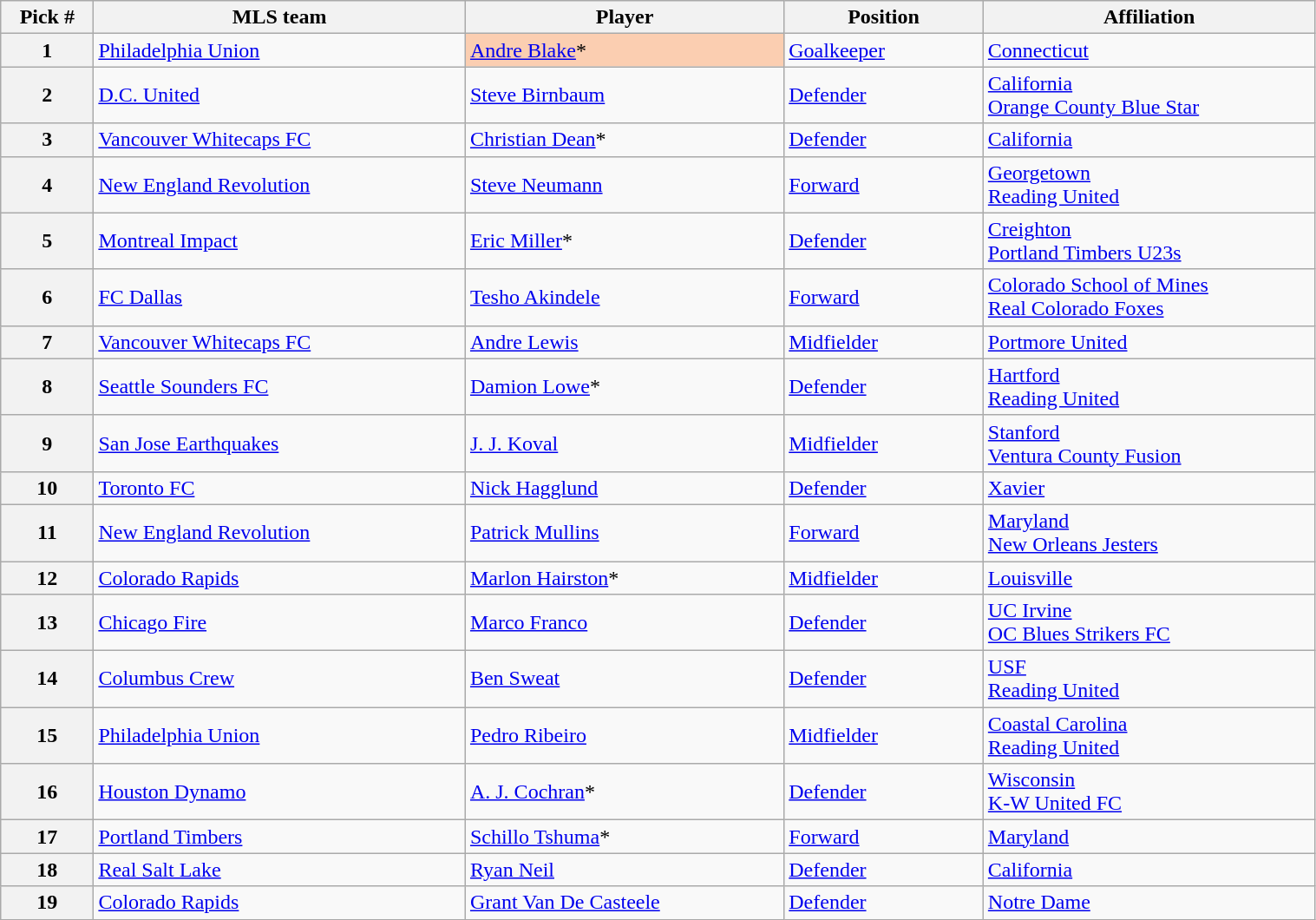<table class="wikitable sortable" style="width:80%">
<tr>
<th width=7%>Pick #</th>
<th width=28%>MLS team</th>
<th width=24%>Player</th>
<th width=15%>Position</th>
<th width=25%>Affiliation</th>
</tr>
<tr>
<th>1</th>
<td><a href='#'>Philadelphia Union</a></td>
<td bgcolor="#FBCEB1"> <a href='#'>Andre Blake</a>*</td>
<td><a href='#'>Goalkeeper</a></td>
<td><a href='#'>Connecticut</a></td>
</tr>
<tr>
<th>2</th>
<td><a href='#'>D.C. United</a></td>
<td> <a href='#'>Steve Birnbaum</a></td>
<td><a href='#'>Defender</a></td>
<td><a href='#'>California</a><br><a href='#'>Orange County Blue Star</a></td>
</tr>
<tr>
<th>3</th>
<td><a href='#'>Vancouver Whitecaps FC</a></td>
<td> <a href='#'>Christian Dean</a>*</td>
<td><a href='#'>Defender</a></td>
<td><a href='#'>California</a></td>
</tr>
<tr>
<th>4</th>
<td><a href='#'>New England Revolution</a></td>
<td> <a href='#'>Steve Neumann</a></td>
<td><a href='#'>Forward</a></td>
<td><a href='#'>Georgetown</a><br><a href='#'>Reading United</a></td>
</tr>
<tr>
<th>5</th>
<td><a href='#'>Montreal Impact</a></td>
<td> <a href='#'>Eric Miller</a>*</td>
<td><a href='#'>Defender</a></td>
<td><a href='#'>Creighton</a><br><a href='#'>Portland Timbers U23s</a></td>
</tr>
<tr>
<th>6</th>
<td><a href='#'>FC Dallas</a></td>
<td> <a href='#'>Tesho Akindele</a></td>
<td><a href='#'>Forward</a></td>
<td><a href='#'>Colorado School of Mines</a><br><a href='#'>Real Colorado Foxes</a></td>
</tr>
<tr>
<th>7</th>
<td><a href='#'>Vancouver Whitecaps FC</a></td>
<td> <a href='#'>Andre Lewis</a></td>
<td><a href='#'>Midfielder</a></td>
<td><a href='#'>Portmore United</a></td>
</tr>
<tr>
<th>8</th>
<td><a href='#'>Seattle Sounders FC</a></td>
<td> <a href='#'>Damion Lowe</a>*</td>
<td><a href='#'>Defender</a></td>
<td><a href='#'>Hartford</a><br><a href='#'>Reading United</a></td>
</tr>
<tr>
<th>9</th>
<td><a href='#'>San Jose Earthquakes</a></td>
<td> <a href='#'>J. J. Koval</a></td>
<td><a href='#'>Midfielder</a></td>
<td><a href='#'>Stanford</a><br><a href='#'>Ventura County Fusion</a></td>
</tr>
<tr>
<th>10</th>
<td><a href='#'>Toronto FC</a></td>
<td> <a href='#'>Nick Hagglund</a></td>
<td><a href='#'>Defender</a></td>
<td><a href='#'>Xavier</a></td>
</tr>
<tr>
<th>11</th>
<td><a href='#'>New England Revolution</a></td>
<td> <a href='#'>Patrick Mullins</a></td>
<td><a href='#'>Forward</a></td>
<td><a href='#'>Maryland</a><br><a href='#'>New Orleans Jesters</a></td>
</tr>
<tr>
<th>12</th>
<td><a href='#'>Colorado Rapids</a></td>
<td> <a href='#'>Marlon Hairston</a>*</td>
<td><a href='#'>Midfielder</a></td>
<td><a href='#'>Louisville</a></td>
</tr>
<tr>
<th>13</th>
<td><a href='#'>Chicago Fire</a></td>
<td> <a href='#'>Marco Franco</a></td>
<td><a href='#'>Defender</a></td>
<td><a href='#'>UC Irvine</a><br><a href='#'>OC Blues Strikers FC</a></td>
</tr>
<tr>
<th>14</th>
<td><a href='#'>Columbus Crew</a></td>
<td> <a href='#'>Ben Sweat</a></td>
<td><a href='#'>Defender</a></td>
<td><a href='#'>USF</a><br><a href='#'>Reading United</a></td>
</tr>
<tr>
<th>15</th>
<td><a href='#'>Philadelphia Union</a></td>
<td> <a href='#'>Pedro Ribeiro</a></td>
<td><a href='#'>Midfielder</a></td>
<td><a href='#'>Coastal Carolina</a><br><a href='#'>Reading United</a></td>
</tr>
<tr>
<th>16</th>
<td><a href='#'>Houston Dynamo</a></td>
<td> <a href='#'>A. J. Cochran</a>*</td>
<td><a href='#'>Defender</a></td>
<td><a href='#'>Wisconsin</a><br><a href='#'>K-W United FC</a></td>
</tr>
<tr>
<th>17</th>
<td><a href='#'>Portland Timbers</a></td>
<td> <a href='#'>Schillo Tshuma</a>*</td>
<td><a href='#'>Forward</a></td>
<td><a href='#'>Maryland</a></td>
</tr>
<tr>
<th>18</th>
<td><a href='#'>Real Salt Lake</a></td>
<td> <a href='#'>Ryan Neil</a></td>
<td><a href='#'>Defender</a></td>
<td><a href='#'>California</a></td>
</tr>
<tr>
<th>19</th>
<td><a href='#'>Colorado Rapids</a></td>
<td> <a href='#'>Grant Van De Casteele</a></td>
<td><a href='#'>Defender</a></td>
<td><a href='#'>Notre Dame</a></td>
</tr>
</table>
